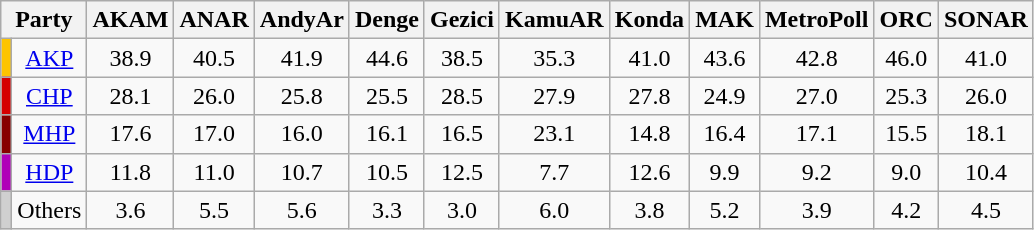<table class="wikitable sortable" style=text-align:center>
<tr>
<th colspan=2>Party</th>
<th>AKAM<br></th>
<th>ANAR<br></th>
<th>AndyAr<br></th>
<th>Denge<br></th>
<th>Gezici<br></th>
<th>KamuAR<br></th>
<th>Konda<br></th>
<th>MAK<br></th>
<th>MetroPoll<br></th>
<th>ORC<br></th>
<th>SONAR<br></th>
</tr>
<tr>
<td style="background: #fdc400"></td>
<td><a href='#'>AKP</a></td>
<td>38.9</td>
<td>40.5</td>
<td>41.9</td>
<td>44.6</td>
<td>38.5</td>
<td>35.3</td>
<td>41.0</td>
<td>43.6</td>
<td>42.8</td>
<td>46.0</td>
<td>41.0</td>
</tr>
<tr>
<td style="background: #d50000"></td>
<td><a href='#'>CHP</a></td>
<td>28.1</td>
<td>26.0</td>
<td>25.8</td>
<td>25.5</td>
<td>28.5</td>
<td>27.9</td>
<td>27.8</td>
<td>24.9</td>
<td>27.0</td>
<td>25.3</td>
<td>26.0</td>
</tr>
<tr>
<td style="background: #870000"></td>
<td><a href='#'>MHP</a></td>
<td>17.6</td>
<td>17.0</td>
<td>16.0</td>
<td>16.1</td>
<td>16.5</td>
<td>23.1</td>
<td>14.8</td>
<td>16.4</td>
<td>17.1</td>
<td>15.5</td>
<td>18.1</td>
</tr>
<tr>
<td style="background: #B000B8"></td>
<td><a href='#'>HDP</a></td>
<td>11.8</td>
<td>11.0</td>
<td>10.7</td>
<td>10.5</td>
<td>12.5</td>
<td>7.7</td>
<td>12.6</td>
<td>9.9</td>
<td>9.2</td>
<td>9.0</td>
<td>10.4</td>
</tr>
<tr>
<td style="background: #D0D0D0"></td>
<td>Others</td>
<td>3.6</td>
<td>5.5</td>
<td>5.6</td>
<td>3.3</td>
<td>3.0</td>
<td>6.0</td>
<td>3.8</td>
<td>5.2</td>
<td>3.9</td>
<td>4.2</td>
<td>4.5</td>
</tr>
</table>
